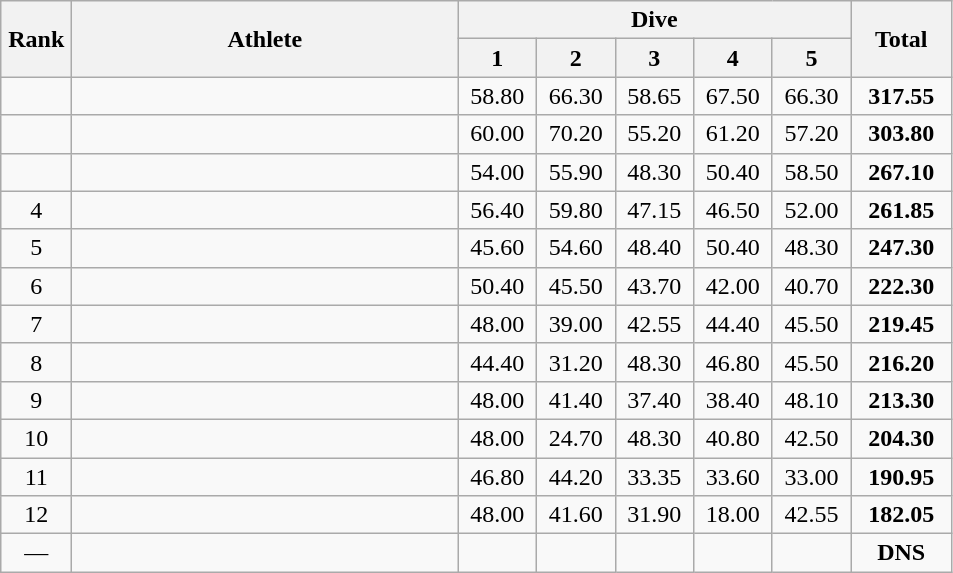<table class=wikitable style="text-align:center">
<tr>
<th rowspan="2" width=40>Rank</th>
<th rowspan="2" width=250>Athlete</th>
<th colspan="5">Dive</th>
<th rowspan="2" width=60>Total</th>
</tr>
<tr>
<th width=45>1</th>
<th width=45>2</th>
<th width=45>3</th>
<th width=45>4</th>
<th width=45>5</th>
</tr>
<tr>
<td></td>
<td align=left></td>
<td>58.80</td>
<td>66.30</td>
<td>58.65</td>
<td>67.50</td>
<td>66.30</td>
<td><strong>317.55</strong></td>
</tr>
<tr>
<td></td>
<td align=left></td>
<td>60.00</td>
<td>70.20</td>
<td>55.20</td>
<td>61.20</td>
<td>57.20</td>
<td><strong>303.80</strong></td>
</tr>
<tr>
<td></td>
<td align=left></td>
<td>54.00</td>
<td>55.90</td>
<td>48.30</td>
<td>50.40</td>
<td>58.50</td>
<td><strong>267.10</strong></td>
</tr>
<tr>
<td>4</td>
<td align=left></td>
<td>56.40</td>
<td>59.80</td>
<td>47.15</td>
<td>46.50</td>
<td>52.00</td>
<td><strong>261.85</strong></td>
</tr>
<tr>
<td>5</td>
<td align=left></td>
<td>45.60</td>
<td>54.60</td>
<td>48.40</td>
<td>50.40</td>
<td>48.30</td>
<td><strong>247.30</strong></td>
</tr>
<tr>
<td>6</td>
<td align=left></td>
<td>50.40</td>
<td>45.50</td>
<td>43.70</td>
<td>42.00</td>
<td>40.70</td>
<td><strong>222.30</strong></td>
</tr>
<tr>
<td>7</td>
<td align=left></td>
<td>48.00</td>
<td>39.00</td>
<td>42.55</td>
<td>44.40</td>
<td>45.50</td>
<td><strong>219.45</strong></td>
</tr>
<tr>
<td>8</td>
<td align=left></td>
<td>44.40</td>
<td>31.20</td>
<td>48.30</td>
<td>46.80</td>
<td>45.50</td>
<td><strong>216.20</strong></td>
</tr>
<tr>
<td>9</td>
<td align=left></td>
<td>48.00</td>
<td>41.40</td>
<td>37.40</td>
<td>38.40</td>
<td>48.10</td>
<td><strong>213.30</strong></td>
</tr>
<tr>
<td>10</td>
<td align=left></td>
<td>48.00</td>
<td>24.70</td>
<td>48.30</td>
<td>40.80</td>
<td>42.50</td>
<td><strong>204.30</strong></td>
</tr>
<tr>
<td>11</td>
<td align=left></td>
<td>46.80</td>
<td>44.20</td>
<td>33.35</td>
<td>33.60</td>
<td>33.00</td>
<td><strong>190.95</strong></td>
</tr>
<tr>
<td>12</td>
<td align=left></td>
<td>48.00</td>
<td>41.60</td>
<td>31.90</td>
<td>18.00</td>
<td>42.55</td>
<td><strong>182.05</strong></td>
</tr>
<tr>
<td>—</td>
<td align=left></td>
<td></td>
<td></td>
<td></td>
<td></td>
<td></td>
<td><strong>DNS</strong></td>
</tr>
</table>
